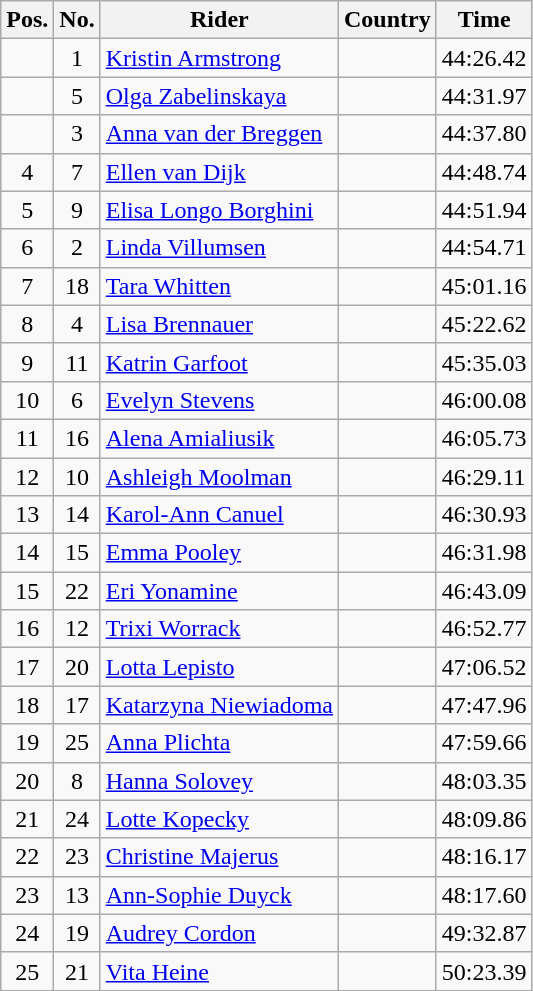<table class="wikitable sortable" style="text-align:left;">
<tr>
<th>Pos.</th>
<th>No.</th>
<th>Rider</th>
<th>Country</th>
<th>Time</th>
</tr>
<tr>
<td align=center></td>
<td align=center>1</td>
<td data-sort-value="Armstrong, Kristin"><a href='#'>Kristin Armstrong</a></td>
<td></td>
<td>44:26.42</td>
</tr>
<tr>
<td align=center></td>
<td align=center>5</td>
<td data-sort-value="Zabelinskaya, Olga"><a href='#'>Olga Zabelinskaya</a></td>
<td></td>
<td>44:31.97</td>
</tr>
<tr>
<td align=center></td>
<td align=center>3</td>
<td data-sort-value="van der Breggen, Anna"><a href='#'>Anna van der Breggen</a></td>
<td></td>
<td>44:37.80</td>
</tr>
<tr>
<td align=center data-sort-value="04">4</td>
<td align=center>7</td>
<td data-sort-value="van Dijk, Ellen"><a href='#'>Ellen van Dijk</a></td>
<td></td>
<td>44:48.74</td>
</tr>
<tr>
<td align=center data-sort-value="05">5</td>
<td align=center>9</td>
<td data-sort-value="Longo Borghini, Elisa"><a href='#'>Elisa Longo Borghini</a></td>
<td></td>
<td>44:51.94</td>
</tr>
<tr>
<td align=center data-sort-value="06">6</td>
<td align=center>2</td>
<td data-sort-value="Villumsen, Linda"><a href='#'>Linda Villumsen</a></td>
<td></td>
<td>44:54.71</td>
</tr>
<tr>
<td align=center data-sort-value="07">7</td>
<td align=center>18</td>
<td data-sort-value="Whitten, Tara"><a href='#'>Tara Whitten</a></td>
<td></td>
<td>45:01.16</td>
</tr>
<tr>
<td align=center data-sort-value="08">8</td>
<td align=center>4</td>
<td data-sort-value="Brennauer, Lisa"><a href='#'>Lisa Brennauer</a></td>
<td></td>
<td>45:22.62</td>
</tr>
<tr>
<td align=center data-sort-value="09">9</td>
<td align=center>11</td>
<td data-sort-value="Garfoot, Katrin"><a href='#'>Katrin Garfoot</a></td>
<td></td>
<td>45:35.03</td>
</tr>
<tr>
<td align=center>10</td>
<td align=center>6</td>
<td data-sort-value="Stevens, Evelyn"><a href='#'>Evelyn Stevens</a></td>
<td></td>
<td>46:00.08</td>
</tr>
<tr>
<td align=center>11</td>
<td align=center>16</td>
<td data-sort-value="Amialiusik, Alena"><a href='#'>Alena Amialiusik</a></td>
<td></td>
<td>46:05.73</td>
</tr>
<tr>
<td align=center>12</td>
<td align=center>10</td>
<td data-sort-value="Moolman, Ashleigh"><a href='#'>Ashleigh Moolman</a></td>
<td></td>
<td>46:29.11</td>
</tr>
<tr>
<td align=center>13</td>
<td align=center>14</td>
<td data-sort-value="Canuel, Karol-Ann"><a href='#'>Karol-Ann Canuel</a></td>
<td></td>
<td>46:30.93</td>
</tr>
<tr>
<td align=center>14</td>
<td align=center>15</td>
<td data-sort-value="Pooley, Emma"><a href='#'>Emma Pooley</a></td>
<td></td>
<td>46:31.98</td>
</tr>
<tr>
<td align=center>15</td>
<td align=center>22</td>
<td data-sort-value="Yonamine, Eri"><a href='#'>Eri Yonamine</a></td>
<td></td>
<td>46:43.09</td>
</tr>
<tr>
<td align=center>16</td>
<td align=center>12</td>
<td data-sort-value="Worrack, Trixi"><a href='#'>Trixi Worrack</a></td>
<td></td>
<td>46:52.77</td>
</tr>
<tr>
<td align=center>17</td>
<td align=center>20</td>
<td data-sort-value="Lepisto, Lotta"><a href='#'>Lotta Lepisto</a></td>
<td></td>
<td>47:06.52</td>
</tr>
<tr>
<td align=center>18</td>
<td align=center>17</td>
<td data-sort-value="Niewiadoma, Katarzyna"><a href='#'>Katarzyna Niewiadoma</a></td>
<td></td>
<td>47:47.96</td>
</tr>
<tr>
<td align=center>19</td>
<td align=center>25</td>
<td data-sort-value="Plichta, Anna"><a href='#'>Anna Plichta</a></td>
<td></td>
<td>47:59.66</td>
</tr>
<tr>
<td align=center>20</td>
<td align=center>8</td>
<td data-sort-value="Solovey, Hanna"><a href='#'>Hanna Solovey</a></td>
<td></td>
<td>48:03.35</td>
</tr>
<tr>
<td align=center>21</td>
<td align=center>24</td>
<td data-sort-value="Kopecky, Lotte"><a href='#'>Lotte Kopecky</a></td>
<td></td>
<td>48:09.86</td>
</tr>
<tr>
<td align=center>22</td>
<td align=center>23</td>
<td data-sort-value="Majerus, Christine"><a href='#'>Christine Majerus</a></td>
<td></td>
<td>48:16.17</td>
</tr>
<tr>
<td align=center>23</td>
<td align=center>13</td>
<td data-sort-value="Duyck, Ann-Sophie"><a href='#'>Ann-Sophie Duyck</a></td>
<td></td>
<td>48:17.60</td>
</tr>
<tr>
<td align=center>24</td>
<td align=center>19</td>
<td data-sort-value="Cordon, Audrey"><a href='#'>Audrey Cordon</a></td>
<td></td>
<td>49:32.87</td>
</tr>
<tr>
<td align=center>25</td>
<td align=center>21</td>
<td data-sort-value="Heine, Vita"><a href='#'>Vita Heine</a></td>
<td></td>
<td>50:23.39</td>
</tr>
</table>
